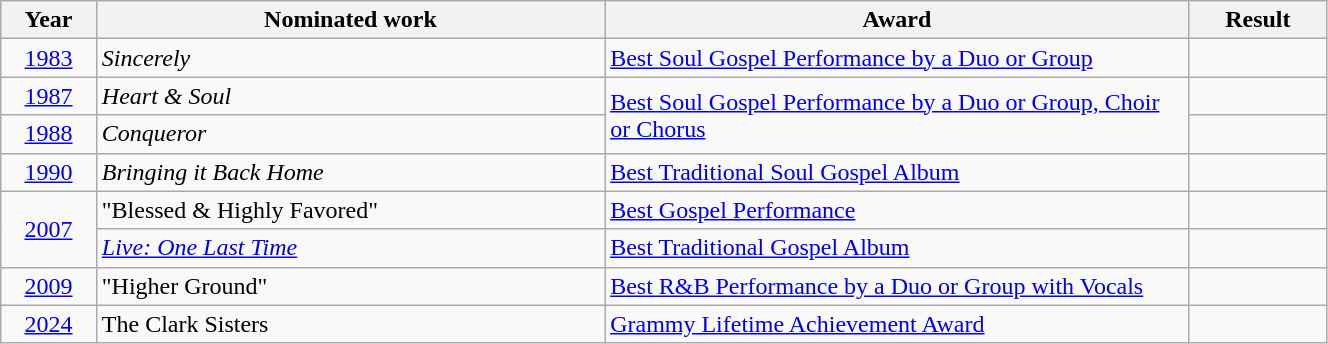<table class="wikitable" style="width:70%;">
<tr>
<th style="width:3%;">Year</th>
<th style="width:20%;">Nominated work</th>
<th style="width:23%;">Award</th>
<th style="width:5%;">Result</th>
</tr>
<tr>
<td align="center"><a href='#'>1983</a></td>
<td><em>Sincerely</em></td>
<td><a href='#'>Best Soul Gospel Performance by a Duo or Group</a></td>
<td></td>
</tr>
<tr>
<td align="center"><a href='#'>1987</a></td>
<td><em>Heart & Soul</em></td>
<td rowspan="2"><a href='#'>Best Soul Gospel Performance by a Duo or Group, Choir or Chorus</a></td>
<td></td>
</tr>
<tr>
<td align="center"><a href='#'>1988</a></td>
<td><em>Conqueror</em></td>
<td></td>
</tr>
<tr>
<td align="center"><a href='#'>1990</a></td>
<td><em>Bringing it Back Home</em></td>
<td><a href='#'>Best Traditional Soul Gospel Album</a></td>
<td></td>
</tr>
<tr>
<td align="center" rowspan="2"><a href='#'>2007</a></td>
<td>"Blessed & Highly Favored"</td>
<td><a href='#'>Best Gospel Performance</a></td>
<td></td>
</tr>
<tr>
<td><em><a href='#'>Live: One Last Time</a></em></td>
<td><a href='#'>Best Traditional Gospel Album</a></td>
<td></td>
</tr>
<tr>
<td align="center"><a href='#'>2009</a></td>
<td>"Higher Ground"</td>
<td><a href='#'>Best R&B Performance by a Duo or Group with Vocals</a></td>
<td></td>
</tr>
<tr>
<td align="center"><a href='#'>2024</a></td>
<td>The Clark Sisters</td>
<td><a href='#'>Grammy Lifetime Achievement Award</a></td>
<td></td>
</tr>
</table>
